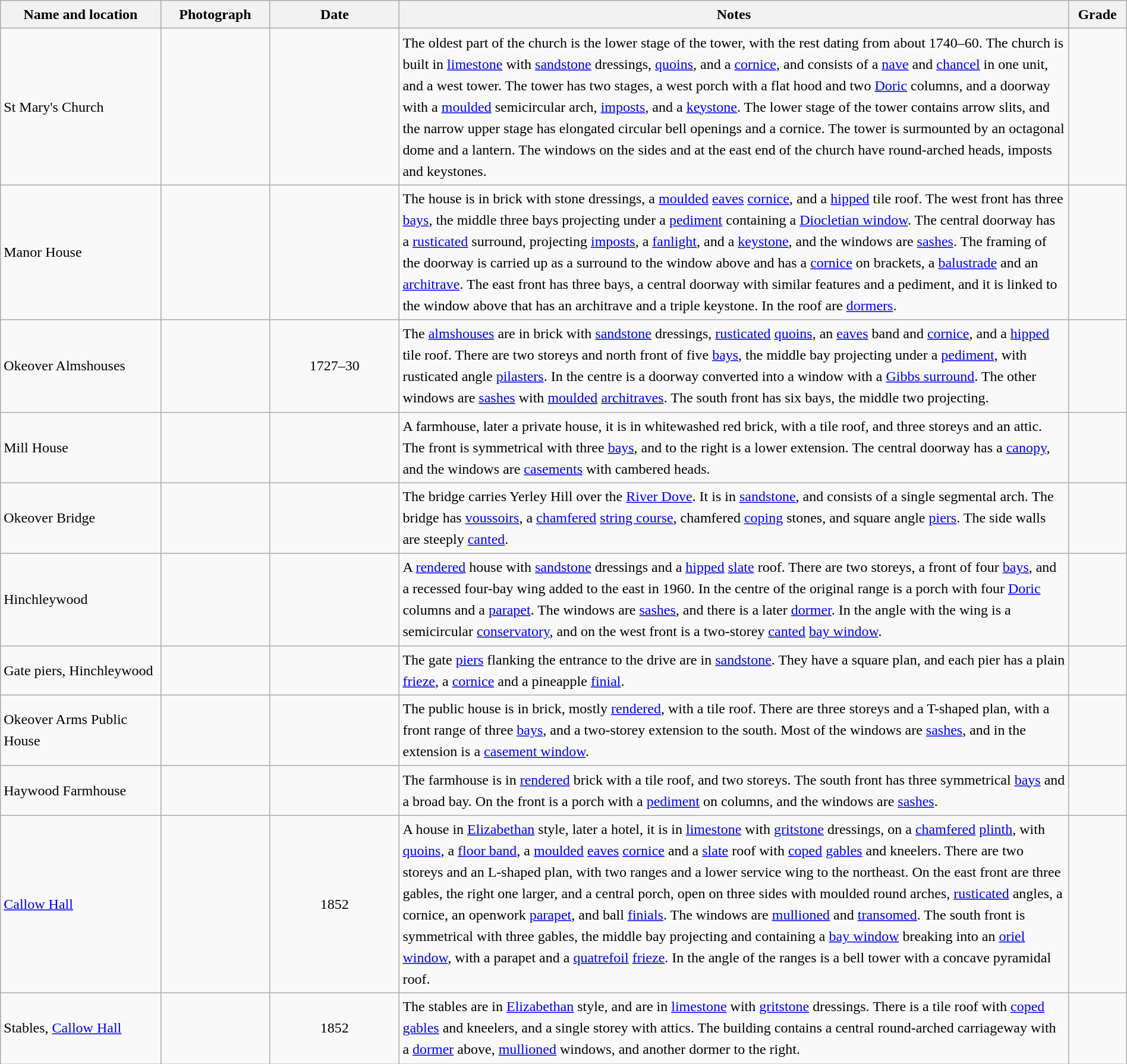<table class="wikitable sortable plainrowheaders" style="width:100%; border:0; text-align:left; line-height:150%;">
<tr>
<th scope="col"  style="width:150px">Name and location</th>
<th scope="col"  style="width:100px" class="unsortable">Photograph</th>
<th scope="col"  style="width:120px">Date</th>
<th scope="col"  style="width:650px" class="unsortable">Notes</th>
<th scope="col"  style="width:50px">Grade</th>
</tr>
<tr>
<td>St Mary's Church<br><small></small></td>
<td></td>
<td align="center"></td>
<td>The oldest part of the church is the lower stage of the tower, with the rest dating from about 1740–60.  The church is built in <a href='#'>limestone</a> with <a href='#'>sandstone</a> dressings, <a href='#'>quoins</a>, and a <a href='#'>cornice</a>, and consists of a <a href='#'>nave</a> and <a href='#'>chancel</a> in one unit, and a west tower.  The tower has two stages, a west porch with a flat hood and two <a href='#'>Doric</a> columns, and a doorway with a <a href='#'>moulded</a> semicircular arch, <a href='#'>imposts</a>, and a <a href='#'>keystone</a>.  The lower stage of the tower contains arrow slits, and the narrow upper stage has elongated circular bell openings and a cornice.  The tower is surmounted by an octagonal dome and a lantern.  The windows on the sides and at the east end of the church have round-arched heads, imposts and keystones.</td>
<td align="center" ></td>
</tr>
<tr>
<td>Manor House<br><small></small></td>
<td></td>
<td align="center"></td>
<td>The house is in brick with stone dressings, a <a href='#'>moulded</a> <a href='#'>eaves</a> <a href='#'>cornice</a>, and a <a href='#'>hipped</a> tile roof.  The west front has three <a href='#'>bays</a>, the middle three bays projecting under a <a href='#'>pediment</a> containing a <a href='#'>Diocletian window</a>.  The central doorway has a <a href='#'>rusticated</a> surround, projecting <a href='#'>imposts</a>, a <a href='#'>fanlight</a>, and a <a href='#'>keystone</a>, and the windows are <a href='#'>sashes</a>.  The framing of the doorway is carried up as a surround to the window above and has a <a href='#'>cornice</a> on brackets, a <a href='#'>balustrade</a> and an <a href='#'>architrave</a>.  The east front has three bays, a central doorway with similar features and a pediment, and it is linked to the window above that has an architrave and a triple keystone.  In the roof are <a href='#'>dormers</a>.</td>
<td align="center" ></td>
</tr>
<tr>
<td>Okeover Almshouses<br><small></small></td>
<td></td>
<td align="center">1727–30</td>
<td>The <a href='#'>almshouses</a> are in brick with <a href='#'>sandstone</a> dressings, <a href='#'>rusticated</a> <a href='#'>quoins</a>, an <a href='#'>eaves</a> band and <a href='#'>cornice</a>, and a <a href='#'>hipped</a> tile roof.  There are two storeys and north front of five <a href='#'>bays</a>, the middle bay projecting under a <a href='#'>pediment</a>, with rusticated angle <a href='#'>pilasters</a>.  In the centre is a doorway converted into a window with a <a href='#'>Gibbs surround</a>.  The other windows are <a href='#'>sashes</a> with <a href='#'>moulded</a> <a href='#'>architraves</a>.  The south front has six bays, the middle two projecting.</td>
<td align="center" ></td>
</tr>
<tr>
<td>Mill House<br><small></small></td>
<td></td>
<td align="center"></td>
<td>A farmhouse, later a private house, it is in whitewashed red brick, with a tile roof, and three storeys and an attic.  The front is symmetrical with three <a href='#'>bays</a>, and to the right is a lower extension.  The central doorway has a <a href='#'>canopy</a>, and the windows are <a href='#'>casements</a> with cambered heads.</td>
<td align="center" ></td>
</tr>
<tr>
<td>Okeover Bridge<br><small></small></td>
<td></td>
<td align="center"></td>
<td>The bridge carries Yerley Hill over the <a href='#'>River Dove</a>.  It is in <a href='#'>sandstone</a>, and consists of a single segmental arch.  The bridge has <a href='#'>voussoirs</a>, a <a href='#'>chamfered</a> <a href='#'>string course</a>, chamfered <a href='#'>coping</a> stones, and square angle <a href='#'>piers</a>.  The side walls are steeply <a href='#'>canted</a>.</td>
<td align="center" ></td>
</tr>
<tr>
<td>Hinchleywood<br><small></small></td>
<td></td>
<td align="center"></td>
<td>A <a href='#'>rendered</a> house with <a href='#'>sandstone</a> dressings and a <a href='#'>hipped</a> <a href='#'>slate</a> roof.  There are two storeys, a front of four <a href='#'>bays</a>, and a recessed four-bay wing added to the east in 1960.  In the centre of the original range is a porch with four <a href='#'>Doric</a> columns and a <a href='#'>parapet</a>.  The windows are <a href='#'>sashes</a>, and there is a later <a href='#'>dormer</a>.  In the angle with the wing is a semicircular <a href='#'>conservatory</a>, and on the west front is a two-storey <a href='#'>canted</a> <a href='#'>bay window</a>.</td>
<td align="center" ></td>
</tr>
<tr>
<td>Gate piers, Hinchleywood<br><small></small></td>
<td></td>
<td align="center"></td>
<td>The gate <a href='#'>piers</a> flanking the entrance to the drive are in <a href='#'>sandstone</a>.  They have a square plan, and each pier has a plain <a href='#'>frieze</a>, a <a href='#'>cornice</a> and a pineapple <a href='#'>finial</a>.</td>
<td align="center" ></td>
</tr>
<tr>
<td>Okeover Arms Public House<br><small></small></td>
<td></td>
<td align="center"></td>
<td>The public house is in brick, mostly <a href='#'>rendered</a>, with a tile roof.  There are three storeys and a T-shaped plan, with a front range of three <a href='#'>bays</a>, and a two-storey extension to the south.  Most of the windows are <a href='#'>sashes</a>, and in the extension is a <a href='#'>casement window</a>.</td>
<td align="center" ></td>
</tr>
<tr>
<td>Haywood Farmhouse<br><small></small></td>
<td></td>
<td align="center"></td>
<td>The farmhouse is in <a href='#'>rendered</a> brick with a tile roof, and two storeys.  The south front has three symmetrical <a href='#'>bays</a> and a broad bay.  On the front is a porch with a <a href='#'>pediment</a> on columns, and the windows are <a href='#'>sashes</a>.</td>
<td align="center" ></td>
</tr>
<tr>
<td><a href='#'>Callow Hall</a><br><small></small></td>
<td></td>
<td align="center">1852</td>
<td>A house in <a href='#'>Elizabethan</a> style, later a hotel, it is in <a href='#'>limestone</a> with <a href='#'>gritstone</a> dressings, on a <a href='#'>chamfered</a> <a href='#'>plinth</a>, with <a href='#'>quoins</a>, a <a href='#'>floor band</a>, a <a href='#'>moulded</a> <a href='#'>eaves</a> <a href='#'>cornice</a> and a <a href='#'>slate</a> roof with <a href='#'>coped</a> <a href='#'>gables</a> and kneelers.  There are two storeys and an L-shaped plan, with two ranges and a lower service wing to the northeast. On the east front are three gables, the right one larger, and a central porch, open on three sides with moulded round arches, <a href='#'>rusticated</a> angles, a cornice, an openwork <a href='#'>parapet</a>, and ball <a href='#'>finials</a>.  The windows are <a href='#'>mullioned</a> and <a href='#'>transomed</a>.  The south front is symmetrical with three gables, the middle bay projecting and containing a <a href='#'>bay window</a> breaking into an <a href='#'>oriel window</a>, with a parapet and a <a href='#'>quatrefoil</a> <a href='#'>frieze</a>.  In the angle of the ranges is a bell tower with a concave pyramidal roof.</td>
<td align="center" ></td>
</tr>
<tr>
<td>Stables, <a href='#'>Callow Hall</a><br><small></small></td>
<td></td>
<td align="center">1852</td>
<td>The stables are in <a href='#'>Elizabethan</a> style, and are in <a href='#'>limestone</a> with <a href='#'>gritstone</a> dressings.  There is a tile roof with <a href='#'>coped</a> <a href='#'>gables</a> and kneelers, and a single storey with attics.  The building contains a central round-arched carriageway with a <a href='#'>dormer</a> above, <a href='#'>mullioned</a> windows, and another dormer to the right.</td>
<td align="center" ></td>
</tr>
<tr>
</tr>
</table>
